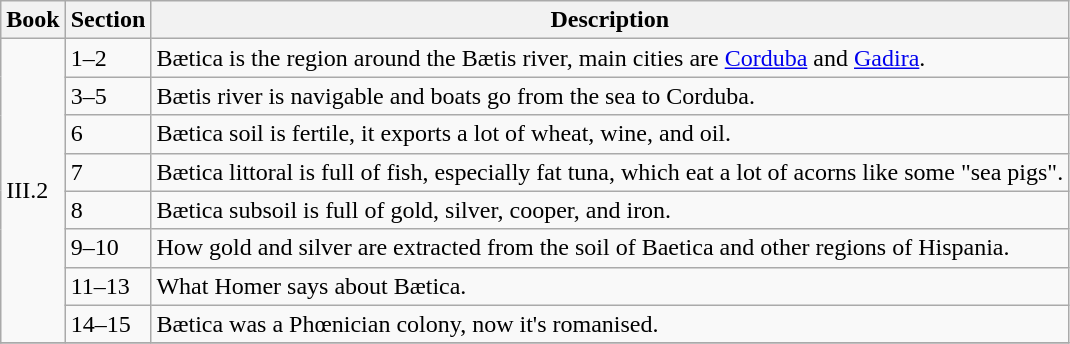<table class="wikitable" style="max-width:45em;">
<tr>
<th>Book</th>
<th>Section</th>
<th>Description</th>
</tr>
<tr>
<td rowspan="8">III.2</td>
<td>1–2</td>
<td>Bætica is the region around the Bætis river, main cities are <a href='#'>Corduba</a> and <a href='#'>Gadira</a>.</td>
</tr>
<tr>
<td>3–5</td>
<td>Bætis river is navigable and boats go from the sea to Corduba.</td>
</tr>
<tr>
<td>6</td>
<td>Bætica soil is fertile, it exports a lot of wheat, wine, and oil.</td>
</tr>
<tr>
<td>7</td>
<td>Bætica littoral is full of fish, especially fat tuna, which eat a lot of acorns like some "sea pigs".</td>
</tr>
<tr>
<td>8</td>
<td>Bætica subsoil is full of gold, silver, cooper, and iron.</td>
</tr>
<tr>
<td>9–10</td>
<td>How gold and silver are extracted from the soil of Baetica and other regions of Hispania.</td>
</tr>
<tr>
<td>11–13</td>
<td>What Homer says about Bætica.</td>
</tr>
<tr>
<td>14–15</td>
<td>Bætica was a Phœnician colony, now it's romanised.</td>
</tr>
<tr>
</tr>
</table>
